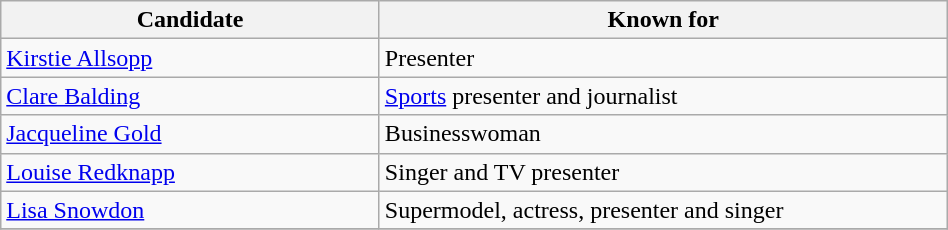<table class="wikitable" width="50%">
<tr>
<th width="40%">Candidate</th>
<th>Known for</th>
</tr>
<tr>
<td><a href='#'>Kirstie Allsopp</a></td>
<td>Presenter</td>
</tr>
<tr>
<td><a href='#'>Clare Balding</a></td>
<td><a href='#'>Sports</a> presenter and journalist</td>
</tr>
<tr>
<td><a href='#'>Jacqueline Gold</a></td>
<td>Businesswoman</td>
</tr>
<tr>
<td><a href='#'>Louise Redknapp</a></td>
<td>Singer and TV presenter</td>
</tr>
<tr>
<td><a href='#'>Lisa Snowdon</a></td>
<td>Supermodel, actress, presenter and singer</td>
</tr>
<tr>
</tr>
</table>
